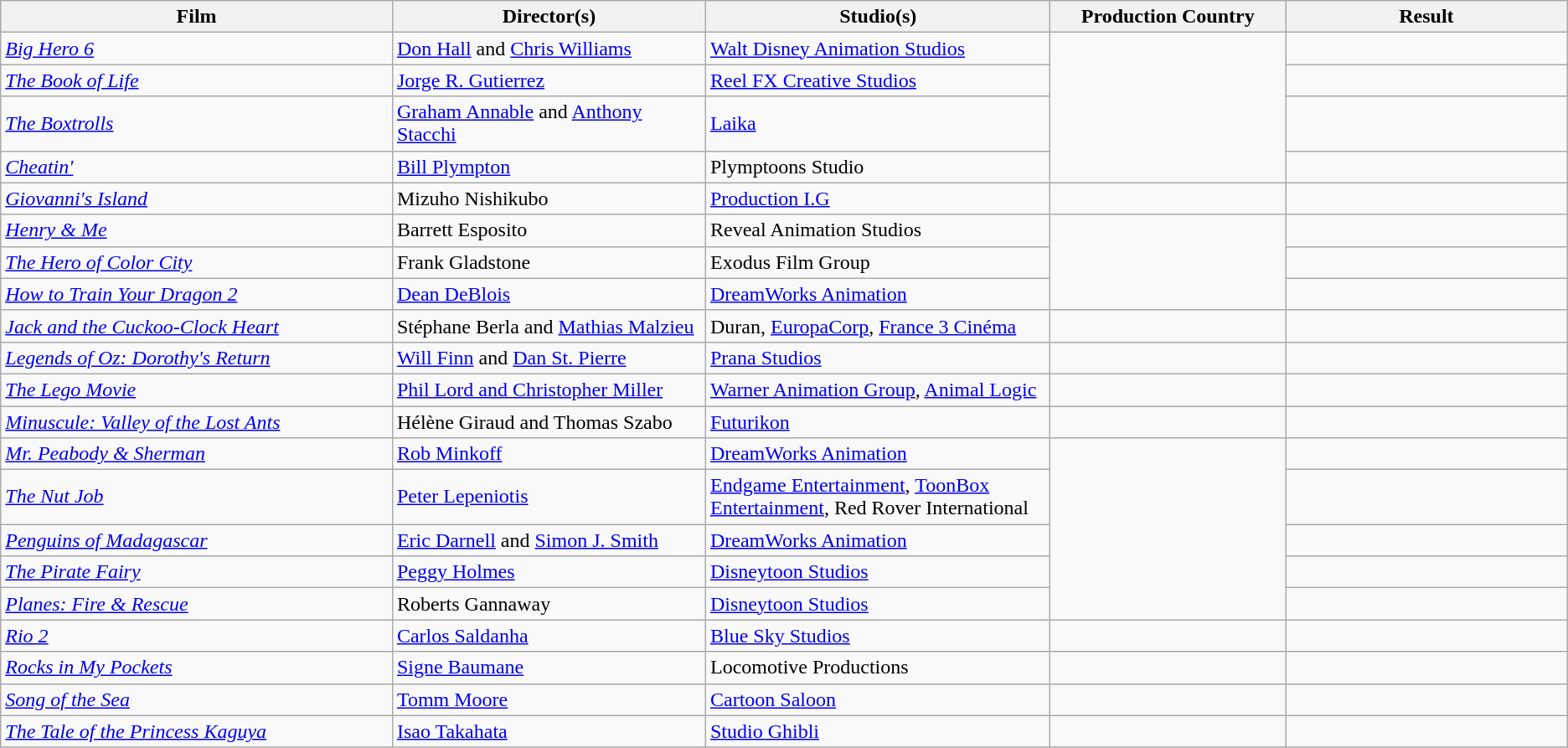<table class="wikitable">
<tr>
<th scope="col" style="width:25%;">Film</th>
<th scope="col" style="width:20%;">Director(s)</th>
<th scope="col" style="width:22%;">Studio(s)</th>
<th scope="col" style="width:15%;">Production Country</th>
<th scope="col">Result</th>
</tr>
<tr>
<td><em><a href='#'>Big Hero 6</a></em></td>
<td><a href='#'>Don Hall</a> and <a href='#'>Chris Williams</a></td>
<td><a href='#'>Walt Disney Animation Studios</a></td>
<td rowspan="4"></td>
<td></td>
</tr>
<tr>
<td><em><a href='#'>The Book of Life</a></em></td>
<td><a href='#'>Jorge R. Gutierrez</a></td>
<td><a href='#'>Reel FX Creative Studios</a></td>
<td></td>
</tr>
<tr>
<td><em><a href='#'>The Boxtrolls</a></em></td>
<td><a href='#'>Graham Annable</a> and <a href='#'>Anthony Stacchi</a></td>
<td><a href='#'>Laika</a></td>
<td></td>
</tr>
<tr>
<td><em><a href='#'>Cheatin'</a></em></td>
<td><a href='#'>Bill Plympton</a></td>
<td>Plymptoons Studio</td>
<td></td>
</tr>
<tr>
<td><em><a href='#'>Giovanni's Island</a></em></td>
<td>Mizuho Nishikubo</td>
<td><a href='#'>Production I.G</a></td>
<td></td>
<td></td>
</tr>
<tr>
<td><em><a href='#'>Henry & Me</a></em></td>
<td>Barrett Esposito</td>
<td>Reveal Animation Studios</td>
<td rowspan="3"></td>
<td></td>
</tr>
<tr>
<td><em><a href='#'>The Hero of Color City</a></em></td>
<td>Frank Gladstone</td>
<td>Exodus Film Group</td>
<td></td>
</tr>
<tr>
<td><em><a href='#'>How to Train Your Dragon 2</a></em></td>
<td><a href='#'>Dean DeBlois</a></td>
<td><a href='#'>DreamWorks Animation</a></td>
<td></td>
</tr>
<tr>
<td><em><a href='#'>Jack and the Cuckoo-Clock Heart</a></em></td>
<td>Stéphane Berla and <a href='#'>Mathias Malzieu</a></td>
<td>Duran, <a href='#'>EuropaCorp</a>, <a href='#'>France 3 Cinéma</a></td>
<td></td>
<td></td>
</tr>
<tr>
<td><em><a href='#'>Legends of Oz: Dorothy's Return</a></em></td>
<td><a href='#'>Will Finn</a> and <a href='#'>Dan St. Pierre</a></td>
<td><a href='#'>Prana Studios</a></td>
<td><br></td>
<td></td>
</tr>
<tr>
<td><em><a href='#'>The Lego Movie</a></em></td>
<td><a href='#'>Phil Lord and Christopher Miller</a></td>
<td><a href='#'>Warner Animation Group</a>, <a href='#'>Animal Logic</a></td>
<td></td>
<td></td>
</tr>
<tr>
<td><em><a href='#'>Minuscule: Valley of the Lost Ants</a></em></td>
<td>Hélène Giraud and Thomas Szabo</td>
<td><a href='#'>Futurikon</a></td>
<td><br></td>
<td></td>
</tr>
<tr>
<td><em><a href='#'>Mr. Peabody & Sherman</a></em></td>
<td><a href='#'>Rob Minkoff</a></td>
<td><a href='#'>DreamWorks Animation</a></td>
<td rowspan="5"></td>
<td></td>
</tr>
<tr>
<td><em><a href='#'>The Nut Job</a></em></td>
<td><a href='#'>Peter Lepeniotis</a></td>
<td><a href='#'>Endgame Entertainment</a>, <a href='#'>ToonBox Entertainment</a>, Red Rover International</td>
<td></td>
</tr>
<tr>
<td><em><a href='#'>Penguins of Madagascar</a></em></td>
<td><a href='#'>Eric Darnell</a> and <a href='#'>Simon J. Smith</a></td>
<td><a href='#'>DreamWorks Animation</a></td>
<td></td>
</tr>
<tr>
<td><em><a href='#'>The Pirate Fairy</a></em></td>
<td><a href='#'>Peggy Holmes</a></td>
<td><a href='#'>Disneytoon Studios</a></td>
<td></td>
</tr>
<tr>
<td><em><a href='#'>Planes: Fire & Rescue</a></em></td>
<td>Roberts Gannaway</td>
<td><a href='#'>Disneytoon Studios</a></td>
<td></td>
</tr>
<tr>
<td><em><a href='#'>Rio 2</a></em></td>
<td><a href='#'>Carlos Saldanha</a></td>
<td><a href='#'>Blue Sky Studios</a></td>
<td></td>
<td></td>
</tr>
<tr>
<td><em><a href='#'>Rocks in My Pockets</a></em></td>
<td><a href='#'>Signe Baumane</a></td>
<td>Locomotive Productions</td>
<td></td>
<td></td>
</tr>
<tr>
<td><em><a href='#'>Song of the Sea</a></em></td>
<td><a href='#'>Tomm Moore</a></td>
<td><a href='#'>Cartoon Saloon</a></td>
<td></td>
<td></td>
</tr>
<tr>
<td><em><a href='#'>The Tale of the Princess Kaguya</a></em></td>
<td><a href='#'>Isao Takahata</a></td>
<td><a href='#'>Studio Ghibli</a></td>
<td></td>
<td></td>
</tr>
</table>
